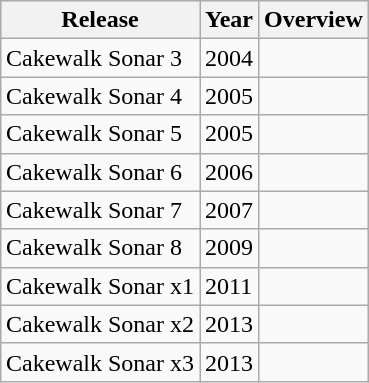<table class="wikitable" align=right>
<tr>
<th>Release</th>
<th>Year</th>
<th>Overview</th>
</tr>
<tr>
<td>Cakewalk Sonar 3</td>
<td>2004</td>
<td></td>
</tr>
<tr>
<td>Cakewalk Sonar 4</td>
<td>2005</td>
<td></td>
</tr>
<tr>
<td>Cakewalk Sonar 5</td>
<td>2005</td>
<td></td>
</tr>
<tr>
<td>Cakewalk Sonar 6</td>
<td>2006</td>
<td></td>
</tr>
<tr>
<td>Cakewalk Sonar 7</td>
<td>2007</td>
<td></td>
</tr>
<tr>
<td>Cakewalk Sonar 8</td>
<td>2009</td>
<td></td>
</tr>
<tr>
<td>Cakewalk Sonar x1</td>
<td>2011</td>
<td></td>
</tr>
<tr>
<td>Cakewalk Sonar x2</td>
<td>2013</td>
<td></td>
</tr>
<tr>
<td>Cakewalk Sonar x3</td>
<td>2013</td>
<td></td>
</tr>
</table>
